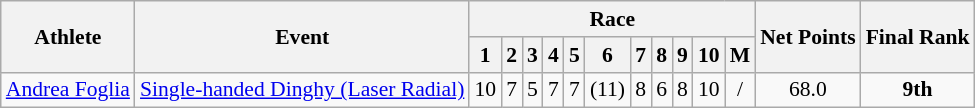<table class="wikitable" border="1" style="font-size:90%">
<tr>
<th rowspan=2>Athlete</th>
<th rowspan=2>Event</th>
<th colspan=11>Race</th>
<th rowspan=2>Net Points</th>
<th rowspan=2>Final Rank</th>
</tr>
<tr>
<th>1</th>
<th>2</th>
<th>3</th>
<th>4</th>
<th>5</th>
<th>6</th>
<th>7</th>
<th>8</th>
<th>9</th>
<th>10</th>
<th>M</th>
</tr>
<tr align=center>
<td align=left><a href='#'>Andrea Foglia</a></td>
<td align=left><a href='#'>Single-handed Dinghy (Laser Radial)</a></td>
<td>10</td>
<td>7</td>
<td>5</td>
<td>7</td>
<td>7</td>
<td>(11)</td>
<td>8</td>
<td>6</td>
<td>8</td>
<td>10</td>
<td>/</td>
<td>68.0</td>
<td><strong>9th</strong></td>
</tr>
</table>
